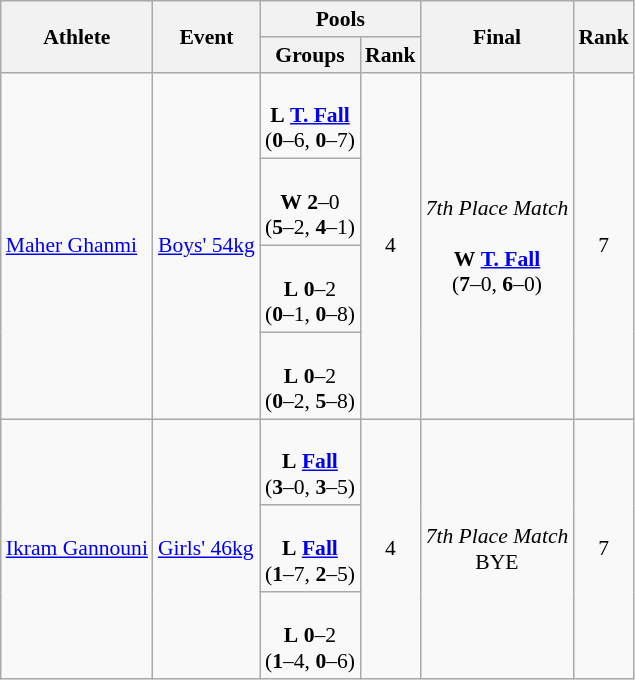<table class="wikitable" style="text-align:left; font-size:90%">
<tr>
<th rowspan="2">Athlete</th>
<th rowspan="2">Event</th>
<th colspan="2">Pools</th>
<th rowspan="2">Final</th>
<th rowspan="2">Rank</th>
</tr>
<tr>
<th>Groups</th>
<th>Rank</th>
</tr>
<tr>
<td rowspan="4"><a href='#'>Maher Ghanmi</a></td>
<td rowspan="4"><a href='#'>Boys' 54kg</a></td>
<td align=center><br><strong>L</strong> <strong><a href='#'>T. Fall</a></strong><br>(<strong>0</strong>–6, <strong>0</strong>–7)</td>
<td rowspan="4" align=center>4</td>
<td align=center rowspan=4><em>7th Place Match</em><br><br><strong>W</strong> <strong><a href='#'>T. Fall</a></strong><br>(<strong>7</strong>–0, <strong>6</strong>–0)</td>
<td rowspan="4" align="center">7</td>
</tr>
<tr>
<td align=center><br><strong>W</strong> <strong>2</strong>–0<br>(<strong>5</strong>–2, <strong>4</strong>–1)</td>
</tr>
<tr>
<td align=center><br><strong>L</strong> <strong>0</strong>–2<br>(<strong>0</strong>–1, <strong>0</strong>–8)</td>
</tr>
<tr>
<td align=center><br><strong>L</strong> <strong>0</strong>–2<br>(<strong>0</strong>–2, <strong>5</strong>–8)</td>
</tr>
<tr>
<td rowspan="3"><a href='#'>Ikram Gannouni</a></td>
<td rowspan="3"><a href='#'>Girls' 46kg</a></td>
<td align=center><br><strong>L</strong> <strong><a href='#'>Fall</a></strong><br>(<strong>3</strong>–0, <strong>3</strong>–5)</td>
<td rowspan="3" align=center>4</td>
<td align=center rowspan=3><em>7th Place Match</em><br>BYE</td>
<td rowspan="3" align="center">7</td>
</tr>
<tr>
<td align=center><br><strong>L</strong> <strong><a href='#'>Fall</a></strong><br>(<strong>1</strong>–7, <strong>2</strong>–5)</td>
</tr>
<tr>
<td align=center><br><strong>L</strong> <strong>0</strong>–2<br>(<strong>1</strong>–4, <strong>0</strong>–6)</td>
</tr>
</table>
